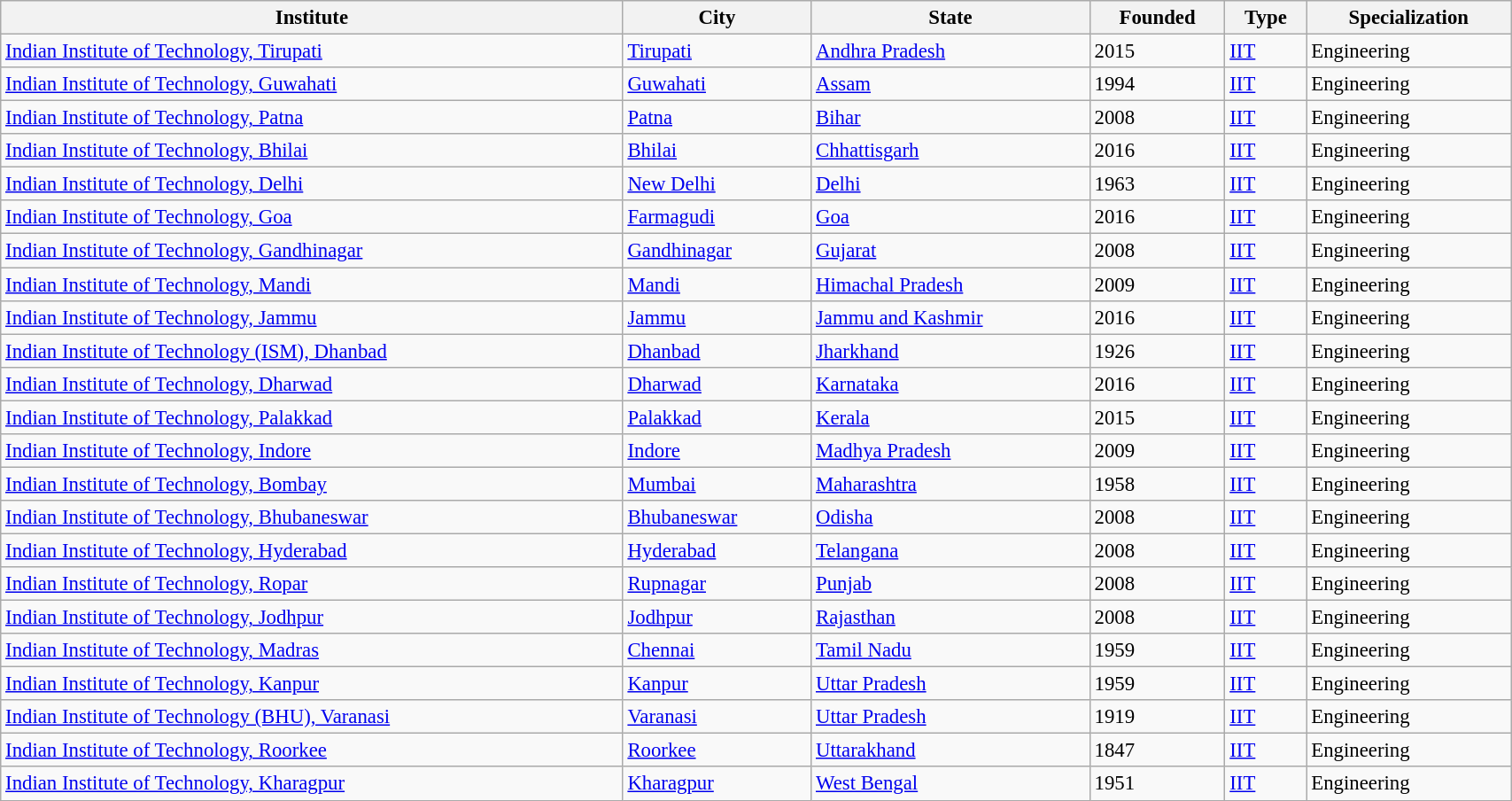<table class="wikitable sortable" style="width:90%; font-size:95%">
<tr align=center>
<th>Institute</th>
<th>City</th>
<th>State</th>
<th>Founded</th>
<th>Type</th>
<th>Specialization</th>
</tr>
<tr>
<td><a href='#'>Indian Institute of Technology, Tirupati</a></td>
<td><a href='#'>Tirupati</a></td>
<td><a href='#'>Andhra Pradesh</a></td>
<td>2015</td>
<td><a href='#'>IIT</a></td>
<td>Engineering</td>
</tr>
<tr>
<td><a href='#'>Indian Institute of Technology, Guwahati</a></td>
<td><a href='#'>Guwahati</a></td>
<td><a href='#'>Assam</a></td>
<td>1994</td>
<td><a href='#'>IIT</a></td>
<td>Engineering</td>
</tr>
<tr>
<td><a href='#'>Indian Institute of Technology, Patna</a></td>
<td><a href='#'>Patna</a></td>
<td><a href='#'>Bihar</a></td>
<td>2008</td>
<td><a href='#'>IIT</a></td>
<td>Engineering</td>
</tr>
<tr>
<td><a href='#'>Indian Institute of Technology, Bhilai</a></td>
<td><a href='#'>Bhilai</a></td>
<td><a href='#'>Chhattisgarh</a></td>
<td>2016</td>
<td><a href='#'>IIT</a></td>
<td>Engineering</td>
</tr>
<tr>
<td><a href='#'>Indian Institute of Technology, Delhi</a></td>
<td><a href='#'>New Delhi</a></td>
<td><a href='#'>Delhi</a></td>
<td>1963</td>
<td><a href='#'>IIT</a></td>
<td>Engineering</td>
</tr>
<tr>
<td><a href='#'>Indian Institute of Technology, Goa</a></td>
<td><a href='#'>Farmagudi</a></td>
<td><a href='#'>Goa</a></td>
<td>2016</td>
<td><a href='#'>IIT</a></td>
<td>Engineering</td>
</tr>
<tr>
<td><a href='#'>Indian Institute of Technology, Gandhinagar</a></td>
<td><a href='#'>Gandhinagar</a></td>
<td><a href='#'>Gujarat</a></td>
<td>2008</td>
<td><a href='#'>IIT</a></td>
<td>Engineering</td>
</tr>
<tr>
<td><a href='#'>Indian Institute of Technology, Mandi</a></td>
<td><a href='#'>Mandi</a></td>
<td><a href='#'>Himachal Pradesh</a></td>
<td>2009</td>
<td><a href='#'>IIT</a></td>
<td>Engineering</td>
</tr>
<tr>
<td><a href='#'>Indian Institute of Technology, Jammu</a></td>
<td><a href='#'>Jammu</a></td>
<td><a href='#'>Jammu and Kashmir</a></td>
<td>2016</td>
<td><a href='#'>IIT</a></td>
<td>Engineering</td>
</tr>
<tr>
<td><a href='#'>Indian Institute of Technology (ISM), Dhanbad</a></td>
<td><a href='#'>Dhanbad</a></td>
<td><a href='#'>Jharkhand</a></td>
<td>1926</td>
<td><a href='#'>IIT</a></td>
<td>Engineering</td>
</tr>
<tr>
<td><a href='#'>Indian Institute of Technology, Dharwad</a></td>
<td><a href='#'>Dharwad</a></td>
<td><a href='#'>Karnataka</a></td>
<td>2016</td>
<td><a href='#'>IIT</a></td>
<td>Engineering</td>
</tr>
<tr>
<td><a href='#'>Indian Institute of Technology, Palakkad</a></td>
<td><a href='#'>Palakkad</a></td>
<td><a href='#'>Kerala</a></td>
<td>2015</td>
<td><a href='#'>IIT</a></td>
<td>Engineering</td>
</tr>
<tr>
<td><a href='#'>Indian Institute of Technology, Indore</a></td>
<td><a href='#'>Indore</a></td>
<td><a href='#'>Madhya Pradesh</a></td>
<td>2009</td>
<td><a href='#'>IIT</a></td>
<td>Engineering</td>
</tr>
<tr>
<td><a href='#'>Indian Institute of Technology, Bombay</a></td>
<td><a href='#'>Mumbai</a></td>
<td><a href='#'>Maharashtra</a></td>
<td>1958</td>
<td><a href='#'>IIT</a></td>
<td>Engineering</td>
</tr>
<tr>
<td><a href='#'>Indian Institute of Technology, Bhubaneswar</a></td>
<td><a href='#'>Bhubaneswar</a></td>
<td><a href='#'>Odisha</a></td>
<td>2008</td>
<td><a href='#'>IIT</a></td>
<td>Engineering</td>
</tr>
<tr>
<td><a href='#'>Indian Institute of Technology, Hyderabad</a></td>
<td><a href='#'>Hyderabad</a></td>
<td><a href='#'>Telangana</a></td>
<td>2008</td>
<td><a href='#'>IIT</a></td>
<td>Engineering</td>
</tr>
<tr>
<td><a href='#'>Indian Institute of Technology, Ropar</a></td>
<td><a href='#'>Rupnagar</a></td>
<td><a href='#'>Punjab</a></td>
<td>2008</td>
<td><a href='#'>IIT</a></td>
<td>Engineering</td>
</tr>
<tr>
<td><a href='#'>Indian Institute of Technology, Jodhpur</a></td>
<td><a href='#'>Jodhpur</a></td>
<td><a href='#'>Rajasthan</a></td>
<td>2008</td>
<td><a href='#'>IIT</a></td>
<td>Engineering</td>
</tr>
<tr>
<td><a href='#'>Indian Institute of Technology, Madras</a></td>
<td><a href='#'>Chennai</a></td>
<td><a href='#'>Tamil Nadu</a></td>
<td>1959</td>
<td><a href='#'>IIT</a></td>
<td>Engineering</td>
</tr>
<tr>
<td><a href='#'>Indian Institute of Technology, Kanpur</a></td>
<td><a href='#'>Kanpur</a></td>
<td><a href='#'>Uttar Pradesh</a></td>
<td>1959</td>
<td><a href='#'>IIT</a></td>
<td>Engineering</td>
</tr>
<tr>
<td><a href='#'>Indian Institute of Technology (BHU), Varanasi</a></td>
<td><a href='#'>Varanasi</a></td>
<td><a href='#'>Uttar Pradesh</a></td>
<td>1919</td>
<td><a href='#'>IIT</a></td>
<td>Engineering</td>
</tr>
<tr>
<td><a href='#'>Indian Institute of Technology, Roorkee</a></td>
<td><a href='#'>Roorkee</a></td>
<td><a href='#'>Uttarakhand</a></td>
<td>1847</td>
<td><a href='#'>IIT</a></td>
<td>Engineering</td>
</tr>
<tr>
<td><a href='#'>Indian Institute of Technology, Kharagpur</a></td>
<td><a href='#'>Kharagpur</a></td>
<td><a href='#'>West Bengal</a></td>
<td>1951</td>
<td><a href='#'>IIT</a></td>
<td>Engineering</td>
</tr>
</table>
